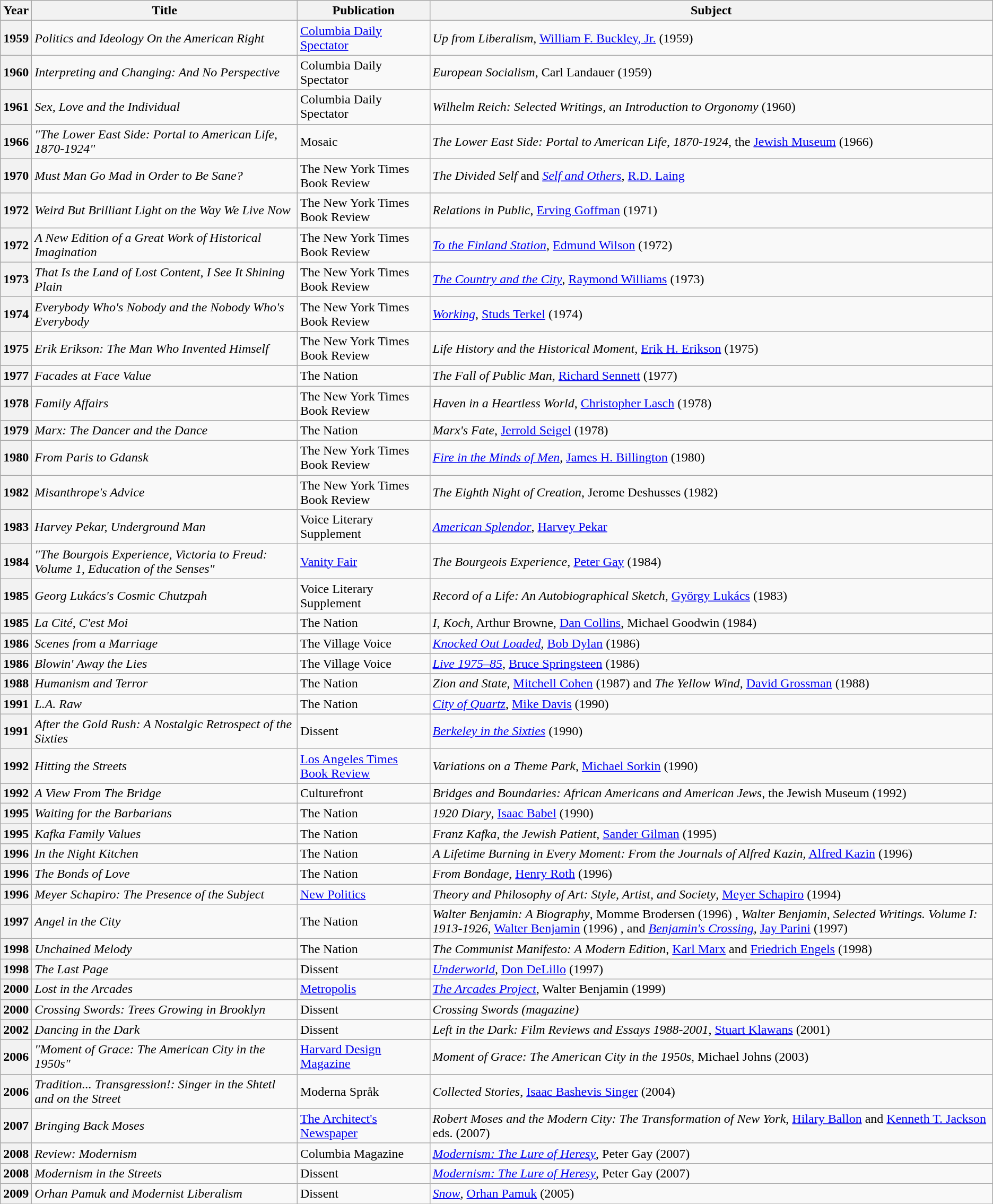<table class="wikitable plainrowheaders sortable">
<tr>
<th scope="col">Year</th>
<th scope="col">Title</th>
<th scope="col">Publication</th>
<th scope="col" class="unsortable">Subject</th>
</tr>
<tr>
<th scope=row>1959</th>
<td><em>Politics and Ideology On the American Right</em></td>
<td><a href='#'>Columbia Daily Spectator</a></td>
<td><em>Up from Liberalism</em>, <a href='#'>William F. Buckley, Jr.</a> (1959)</td>
</tr>
<tr>
<th scope=row>1960</th>
<td><em>Interpreting and Changing: And No Perspective</em></td>
<td>Columbia Daily Spectator</td>
<td><em>European Socialism</em>, Carl Landauer (1959)</td>
</tr>
<tr>
<th scope=row>1961</th>
<td><em>Sex, Love and the Individual</em></td>
<td>Columbia Daily Spectator</td>
<td><em>Wilhelm Reich: Selected Writings, an Introduction to Orgonomy</em> (1960)</td>
</tr>
<tr>
<th scope=row>1966</th>
<td><em>"The Lower East Side: Portal to American Life, 1870-1924"</em></td>
<td>Mosaic</td>
<td><em>The Lower East Side: Portal to American Life, 1870-1924</em>, the <a href='#'>Jewish Museum</a> (1966)</td>
</tr>
<tr>
<th scope=row>1970</th>
<td><em>Must Man Go Mad in Order to Be Sane?</em></td>
<td>The New York Times Book Review</td>
<td><em>The Divided Self</em> and <em><a href='#'>Self and Others</a></em>, <a href='#'>R.D. Laing</a></td>
</tr>
<tr>
<th scope=row>1972</th>
<td><em>Weird But Brilliant Light on the Way We Live Now</em></td>
<td>The New York Times Book Review</td>
<td><em>Relations in Public</em>, <a href='#'>Erving Goffman</a> (1971) </td>
</tr>
<tr>
<th scope=row>1972</th>
<td><em>A New Edition of a Great Work of Historical Imagination</em></td>
<td>The New York Times Book Review</td>
<td><em><a href='#'>To the Finland Station</a></em>, <a href='#'>Edmund Wilson</a> (1972) </td>
</tr>
<tr>
<th scope=row>1973</th>
<td><em>That Is the Land of Lost Content, I See It Shining Plain</em></td>
<td>The New York Times Book Review</td>
<td><em><a href='#'>The Country and the City</a></em>, <a href='#'>Raymond Williams</a> (1973) </td>
</tr>
<tr>
<th scope=row>1974</th>
<td><em>Everybody Who's Nobody and the Nobody Who's Everybody</em></td>
<td>The New York Times Book Review</td>
<td><em><a href='#'>Working</a></em>, <a href='#'>Studs Terkel</a> (1974) </td>
</tr>
<tr>
<th scope=row>1975</th>
<td><em>Erik Erikson: The Man Who Invented Himself</em></td>
<td>The New York Times Book Review</td>
<td><em>Life History and the Historical Moment</em>, <a href='#'>Erik H. Erikson</a> (1975) </td>
</tr>
<tr>
<th scope=row>1977</th>
<td><em>Facades at Face Value</em></td>
<td>The Nation</td>
<td><em>The Fall of Public Man</em>, <a href='#'>Richard Sennett</a> (1977) </td>
</tr>
<tr>
<th scope=row>1978</th>
<td><em>Family Affairs</em></td>
<td>The New York Times Book Review</td>
<td><em>Haven in a Heartless World</em>, <a href='#'>Christopher Lasch</a> (1978) </td>
</tr>
<tr>
<th scope=row>1979</th>
<td><em>Marx: The Dancer and the Dance</em></td>
<td>The Nation</td>
<td><em>Marx's Fate</em>, <a href='#'>Jerrold Seigel</a> (1978) </td>
</tr>
<tr>
<th scope=row>1980</th>
<td><em>From Paris to Gdansk</em></td>
<td>The New York Times Book Review</td>
<td><em><a href='#'>Fire in the Minds of Men</a></em>, <a href='#'>James H. Billington</a> (1980) </td>
</tr>
<tr>
<th scope=row>1982</th>
<td><em>Misanthrope's Advice</em></td>
<td>The New York Times Book Review</td>
<td><em>The Eighth Night of Creation</em>, Jerome Deshusses (1982) </td>
</tr>
<tr>
<th scope=row>1983</th>
<td><em>Harvey Pekar, Underground Man</em></td>
<td>Voice Literary Supplement</td>
<td><em><a href='#'>American Splendor</a></em>, <a href='#'>Harvey Pekar</a></td>
</tr>
<tr>
<th scope=row>1984</th>
<td><em>"The Bourgois Experience, Victoria to Freud: Volume 1, Education of the Senses"</em></td>
<td><a href='#'>Vanity Fair</a></td>
<td><em>The Bourgeois Experience</em>, <a href='#'>Peter Gay</a> (1984) </td>
</tr>
<tr>
<th scope=row>1985</th>
<td><em>Georg Lukács's Cosmic Chutzpah</em></td>
<td>Voice Literary Supplement</td>
<td><em>Record of a Life: An Autobiographical Sketch</em>, <a href='#'>György Lukács</a> (1983) </td>
</tr>
<tr>
<th scope=row>1985</th>
<td><em>La Cité, C'est Moi</em></td>
<td>The Nation</td>
<td><em>I, Koch</em>, Arthur Browne, <a href='#'>Dan Collins</a>, Michael Goodwin (1984) </td>
</tr>
<tr>
<th scope=row>1986</th>
<td><em>Scenes from a Marriage</em></td>
<td>The Village Voice</td>
<td><em><a href='#'>Knocked Out Loaded</a></em>, <a href='#'>Bob Dylan</a> (1986)</td>
</tr>
<tr>
<th scope=row>1986</th>
<td><em>Blowin' Away the Lies</em></td>
<td>The Village Voice</td>
<td><em><a href='#'>Live 1975–85</a></em>, <a href='#'>Bruce Springsteen</a> (1986)</td>
</tr>
<tr>
<th scope=row>1988</th>
<td><em>Humanism and Terror</em></td>
<td>The Nation</td>
<td><em>Zion and State</em>, <a href='#'>Mitchell Cohen</a> (1987)  and <em>The Yellow Wind</em>, <a href='#'>David Grossman</a> (1988) </td>
</tr>
<tr>
<th scope=row>1991</th>
<td><em>L.A. Raw</em></td>
<td>The Nation</td>
<td><em><a href='#'>City of Quartz</a></em>, <a href='#'>Mike Davis</a> (1990) </td>
</tr>
<tr>
<th scope=row>1991</th>
<td><em>After the Gold Rush: A Nostalgic Retrospect of the Sixties</em></td>
<td>Dissent</td>
<td><em><a href='#'>Berkeley in the Sixties</a></em> (1990)</td>
</tr>
<tr>
<th scope=row>1992</th>
<td><em>Hitting the Streets</em></td>
<td><a href='#'>Los Angeles Times Book Review</a></td>
<td><em>Variations on a Theme Park</em>, <a href='#'>Michael Sorkin</a> (1990) </td>
</tr>
<tr>
</tr>
<tr>
<th scope=row>1992</th>
<td><em>A View From The Bridge</em></td>
<td>Culturefront</td>
<td><em>Bridges and Boundaries: African Americans and American Jews</em>, the Jewish Museum (1992)</td>
</tr>
<tr>
<th scope=row>1995</th>
<td><em>Waiting for the Barbarians</em></td>
<td>The Nation</td>
<td><em>1920 Diary</em>, <a href='#'>Isaac Babel</a> (1990) </td>
</tr>
<tr>
<th scope=row>1995</th>
<td><em>Kafka Family Values</em></td>
<td>The Nation</td>
<td><em>Franz Kafka, the Jewish Patient</em>, <a href='#'>Sander Gilman</a> (1995) </td>
</tr>
<tr>
<th scope=row>1996</th>
<td><em>In the Night Kitchen</em></td>
<td>The Nation</td>
<td><em>A Lifetime Burning in Every Moment: From the Journals of Alfred Kazin</em>, <a href='#'>Alfred Kazin</a> (1996) </td>
</tr>
<tr>
<th scope=row>1996</th>
<td><em>The Bonds of Love</em></td>
<td>The Nation</td>
<td><em>From Bondage</em>, <a href='#'>Henry Roth</a> (1996) </td>
</tr>
<tr>
<th scope=row>1996</th>
<td><em>Meyer Schapiro: The Presence of the Subject</em></td>
<td><a href='#'>New Politics</a></td>
<td><em>Theory and Philosophy of Art: Style, Artist, and Society</em>, <a href='#'>Meyer Schapiro</a> (1994) </td>
</tr>
<tr>
<th scope=row>1997</th>
<td><em>Angel in the City</em></td>
<td>The Nation</td>
<td><em>Walter Benjamin: A Biography</em>, Momme Brodersen (1996) , <em>Walter Benjamin, Selected Writings. Volume I: 1913-1926</em>, <a href='#'>Walter Benjamin</a> (1996) , and <em><a href='#'>Benjamin's Crossing</a></em>, <a href='#'>Jay Parini</a> (1997) </td>
</tr>
<tr>
<th scope=row>1998</th>
<td><em>Unchained Melody</em></td>
<td>The Nation</td>
<td><em>The Communist Manifesto: A Modern Edition</em>, <a href='#'>Karl Marx</a> and <a href='#'>Friedrich Engels</a> (1998) </td>
</tr>
<tr>
<th scope=row>1998</th>
<td><em>The Last Page</em></td>
<td>Dissent</td>
<td><em><a href='#'>Underworld</a></em>, <a href='#'>Don DeLillo</a> (1997) </td>
</tr>
<tr>
<th scope=row>2000</th>
<td><em>Lost in the Arcades</em></td>
<td><a href='#'>Metropolis</a></td>
<td><em><a href='#'>The Arcades Project</a></em>, Walter Benjamin (1999) </td>
</tr>
<tr>
<th scope=row>2000</th>
<td><em>Crossing Swords: Trees Growing in Brooklyn</em></td>
<td>Dissent</td>
<td><em>Crossing Swords (magazine)</em></td>
</tr>
<tr>
<th scope=row>2002</th>
<td><em>Dancing in the Dark</em></td>
<td>Dissent</td>
<td><em>Left in the Dark: Film Reviews and Essays 1988-2001</em>, <a href='#'>Stuart Klawans</a> (2001) </td>
</tr>
<tr>
<th scope=row>2006</th>
<td><em>"Moment of Grace: The American City in the 1950s"</em></td>
<td><a href='#'>Harvard Design Magazine</a></td>
<td><em>Moment of Grace: The American City in the 1950s</em>, Michael Johns (2003) </td>
</tr>
<tr>
<th scope=row>2006</th>
<td><em>Tradition... Transgression!: Singer in the Shtetl and on the Street</em></td>
<td>Moderna Språk</td>
<td><em>Collected Stories</em>, <a href='#'>Isaac Bashevis Singer</a> (2004) </td>
</tr>
<tr>
<th scope=row>2007</th>
<td><em>Bringing Back Moses</em></td>
<td><a href='#'>The Architect's Newspaper</a></td>
<td><em>Robert Moses and the Modern City: The Transformation of New York</em>, <a href='#'>Hilary Ballon</a> and <a href='#'>Kenneth T. Jackson</a> eds. (2007) </td>
</tr>
<tr>
<th scope=row>2008</th>
<td><em>Review: Modernism</em></td>
<td>Columbia Magazine</td>
<td><em><a href='#'>Modernism: The Lure of Heresy</a></em>, Peter Gay (2007) </td>
</tr>
<tr>
<th scope=row>2008</th>
<td><em>Modernism in the Streets</em></td>
<td>Dissent</td>
<td><em><a href='#'>Modernism: The Lure of Heresy</a></em>, Peter Gay (2007) </td>
</tr>
<tr>
<th scope=row>2009</th>
<td><em>Orhan Pamuk and Modernist Liberalism</em></td>
<td>Dissent</td>
<td><em><a href='#'>Snow</a></em>, <a href='#'>Orhan Pamuk</a> (2005) </td>
</tr>
<tr>
</tr>
</table>
